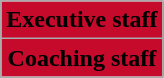<table class="wikitable">
<tr>
<th style="background:#C50A2C; color:#000000;" scope="col" colspan="2">Executive staff<br>

</th>
</tr>
<tr>
<th style="background:#C50A2C; color:#000000;" scope="col" colspan="2">Coaching staff<br>





</th>
</tr>
</table>
